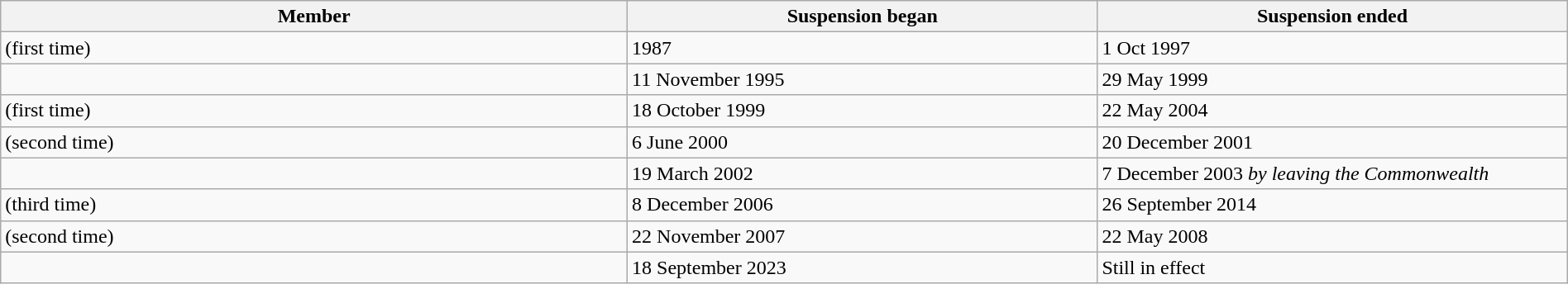<table class="wikitable" width="100%">
<tr>
<th width=40%>Member</th>
<th width=30%>Suspension began</th>
<th width=30%>Suspension ended</th>
</tr>
<tr>
<td> (first time)</td>
<td>1987</td>
<td>1 Oct 1997</td>
</tr>
<tr>
<td></td>
<td>11 November 1995</td>
<td>29 May 1999</td>
</tr>
<tr>
<td> (first time)</td>
<td>18 October 1999</td>
<td>22 May 2004</td>
</tr>
<tr>
<td> (second time)</td>
<td>6 June 2000</td>
<td>20 December 2001</td>
</tr>
<tr>
<td></td>
<td>19 March 2002</td>
<td>7 December 2003 <em>by leaving the Commonwealth</em></td>
</tr>
<tr>
<td> (third time)</td>
<td>8 December 2006</td>
<td>26 September 2014 </td>
</tr>
<tr>
<td> (second time)</td>
<td>22 November 2007</td>
<td>22 May 2008</td>
</tr>
<tr>
<td></td>
<td>18 September 2023</td>
<td>Still in effect</td>
</tr>
</table>
